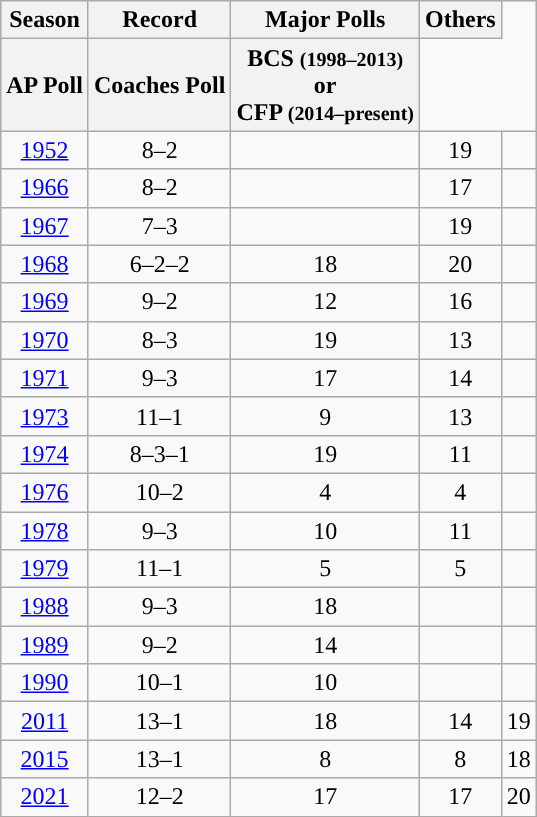<table class="wikitable" style="text-align:center">
<tr>
<th>Season</th>
<th>Record</th>
<th>Major Polls</th>
<th>Others</th>
</tr>
<tr>
<th>AP Poll</th>
<th>Coaches Poll</th>
<th>BCS <small>(1998–2013)</small><br>or<br>CFP <small>(2014–present)</small></th>
</tr>
<tr>
<td><a href='#'>1952</a></td>
<td>8–2</td>
<td></td>
<td>19</td>
<td></td>
</tr>
<tr>
<td><a href='#'>1966</a></td>
<td>8–2</td>
<td></td>
<td>17</td>
<td></td>
</tr>
<tr>
<td><a href='#'>1967</a></td>
<td>7–3</td>
<td></td>
<td>19</td>
<td></td>
</tr>
<tr>
<td><a href='#'>1968</a></td>
<td>6–2–2</td>
<td>18</td>
<td>20</td>
<td></td>
</tr>
<tr>
<td><a href='#'>1969</a></td>
<td>9–2</td>
<td>12</td>
<td>16</td>
<td></td>
</tr>
<tr>
<td><a href='#'>1970</a></td>
<td>8–3</td>
<td>19</td>
<td>13</td>
<td></td>
</tr>
<tr>
<td><a href='#'>1971</a></td>
<td>9–3</td>
<td>17</td>
<td>14</td>
<td></td>
</tr>
<tr>
<td><a href='#'>1973</a></td>
<td>11–1</td>
<td>9</td>
<td>13</td>
<td></td>
</tr>
<tr>
<td><a href='#'>1974</a></td>
<td>8–3–1</td>
<td>19</td>
<td>11</td>
<td></td>
</tr>
<tr>
<td><a href='#'>1976</a></td>
<td>10–2</td>
<td>4</td>
<td>4</td>
<td></td>
</tr>
<tr>
<td><a href='#'>1978</a></td>
<td>9–3</td>
<td>10</td>
<td>11</td>
<td></td>
</tr>
<tr>
<td><a href='#'>1979</a></td>
<td>11–1</td>
<td>5</td>
<td>5</td>
<td></td>
</tr>
<tr>
<td><a href='#'>1988</a></td>
<td>9–3</td>
<td>18</td>
<td></td>
<td></td>
</tr>
<tr>
<td><a href='#'>1989</a></td>
<td>9–2</td>
<td>14</td>
<td></td>
<td></td>
</tr>
<tr>
<td><a href='#'>1990</a></td>
<td>10–1</td>
<td>10</td>
<td></td>
<td></td>
</tr>
<tr>
<td><a href='#'>2011</a></td>
<td>13–1</td>
<td>18</td>
<td>14</td>
<td>19</td>
</tr>
<tr>
<td><a href='#'>2015</a></td>
<td>13–1</td>
<td>8</td>
<td>8</td>
<td>18</td>
</tr>
<tr>
<td><a href='#'>2021</a></td>
<td>12–2</td>
<td>17</td>
<td>17</td>
<td>20</td>
</tr>
</table>
